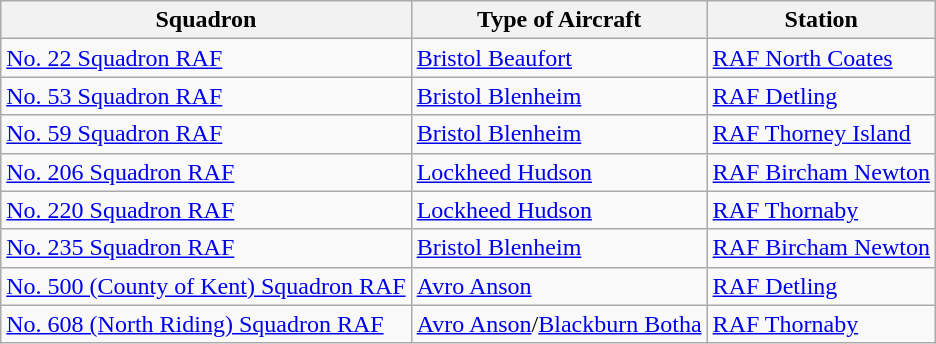<table class="wikitable">
<tr>
<th>Squadron</th>
<th>Type of Aircraft</th>
<th>Station</th>
</tr>
<tr>
<td><a href='#'>No. 22 Squadron RAF</a></td>
<td><a href='#'>Bristol Beaufort</a></td>
<td><a href='#'>RAF North Coates</a></td>
</tr>
<tr>
<td><a href='#'>No. 53 Squadron RAF</a></td>
<td><a href='#'>Bristol Blenheim</a></td>
<td><a href='#'>RAF Detling</a></td>
</tr>
<tr>
<td><a href='#'>No. 59 Squadron RAF</a></td>
<td><a href='#'>Bristol Blenheim</a></td>
<td><a href='#'>RAF Thorney Island</a></td>
</tr>
<tr>
<td><a href='#'>No. 206 Squadron RAF</a></td>
<td><a href='#'>Lockheed Hudson</a></td>
<td><a href='#'>RAF Bircham Newton</a></td>
</tr>
<tr>
<td><a href='#'>No. 220 Squadron RAF</a></td>
<td><a href='#'>Lockheed Hudson</a></td>
<td><a href='#'>RAF Thornaby</a></td>
</tr>
<tr>
<td><a href='#'>No. 235 Squadron RAF</a></td>
<td><a href='#'>Bristol Blenheim</a></td>
<td><a href='#'>RAF Bircham Newton</a></td>
</tr>
<tr>
<td><a href='#'>No. 500 (County of Kent) Squadron RAF</a></td>
<td><a href='#'>Avro Anson</a></td>
<td><a href='#'>RAF Detling</a></td>
</tr>
<tr>
<td><a href='#'>No. 608 (North Riding) Squadron RAF</a></td>
<td><a href='#'>Avro Anson</a>/<a href='#'>Blackburn Botha</a></td>
<td><a href='#'>RAF Thornaby</a></td>
</tr>
</table>
